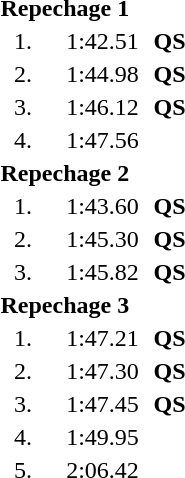<table style="text-align:center">
<tr>
<td colspan=4 align=left><strong>Repechage 1</strong></td>
</tr>
<tr>
<td width=30>1.</td>
<td align=left></td>
<td width=60>1:42.51</td>
<td><strong>QS</strong></td>
</tr>
<tr>
<td>2.</td>
<td align=left></td>
<td>1:44.98</td>
<td><strong>QS</strong></td>
</tr>
<tr>
<td>3.</td>
<td align=left></td>
<td>1:46.12</td>
<td><strong>QS</strong></td>
</tr>
<tr>
<td>4.</td>
<td align=left></td>
<td>1:47.56</td>
<td></td>
</tr>
<tr>
<td colspan=4 align=left><strong>Repechage 2</strong></td>
</tr>
<tr>
<td>1.</td>
<td align=left></td>
<td>1:43.60</td>
<td><strong>QS</strong></td>
</tr>
<tr>
<td>2.</td>
<td align=left></td>
<td>1:45.30</td>
<td><strong>QS</strong></td>
</tr>
<tr>
<td>3.</td>
<td align=left></td>
<td>1:45.82</td>
<td><strong>QS</strong></td>
</tr>
<tr>
<td colspan=4 align=left><strong>Repechage 3</strong></td>
</tr>
<tr>
<td>1.</td>
<td align=left></td>
<td>1:47.21</td>
<td><strong>QS</strong></td>
</tr>
<tr>
<td>2.</td>
<td align=left></td>
<td>1:47.30</td>
<td><strong>QS</strong></td>
</tr>
<tr>
<td>3.</td>
<td align=left></td>
<td>1:47.45</td>
<td><strong>QS</strong></td>
</tr>
<tr>
<td>4.</td>
<td align=left></td>
<td>1:49.95</td>
<td></td>
</tr>
<tr>
<td>5.</td>
<td align=left></td>
<td>2:06.42</td>
<td></td>
</tr>
</table>
